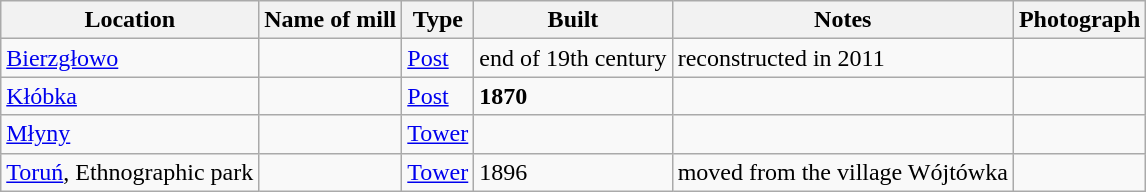<table class="wikitable">
<tr>
<th>Location</th>
<th>Name of mill</th>
<th>Type</th>
<th>Built</th>
<th>Notes</th>
<th>Photograph</th>
</tr>
<tr>
<td><a href='#'>Bierzgłowo</a></td>
<td></td>
<td><a href='#'>Post</a></td>
<td>end of 19th century</td>
<td>reconstructed in 2011</td>
<td></td>
</tr>
<tr>
<td><a href='#'>Kłóbka</a></td>
<td></td>
<td><a href='#'>Post</a></td>
<td><strong>1870</strong></td>
<td></td>
<td></td>
</tr>
<tr>
<td><a href='#'>Młyny</a></td>
<td></td>
<td><a href='#'>Tower</a></td>
<td></td>
<td></td>
<td></td>
</tr>
<tr>
<td><a href='#'>Toruń</a>, Ethnographic park</td>
<td></td>
<td><a href='#'>Tower</a></td>
<td>1896</td>
<td>moved from the village Wójtówka</td>
<td></td>
</tr>
</table>
